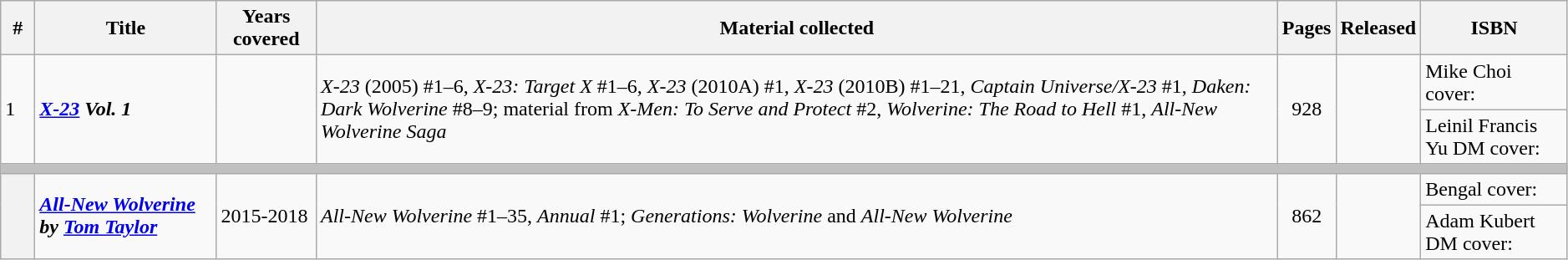<table class="wikitable sortable" width="99%">
<tr>
<th class="unsortable" width="20px">#</th>
<th>Title</th>
<th>Years covered</th>
<th class="unsortable">Material collected</th>
<th>Pages</th>
<th>Released</th>
<th class="unsortable">ISBN</th>
</tr>
<tr>
<td rowspan=2>1</td>
<td rowspan=2><strong><em><a href='#'>X-23</a> Vol. 1</em></strong></td>
<td rowspan=2></td>
<td rowspan=2><em>X-23</em> (2005) #1–6, <em>X-23: Target X</em> #1–6, <em>X-23</em> (2010A) #1, <em>X-23</em> (2010B) #1–21, <em>Captain Universe/X-23</em> #1, <em>Daken: Dark Wolverine</em> #8–9; material from <em>X-Men: To Serve and Protect</em> #2, <em>Wolverine: The Road to Hell</em> #1, <em>All-New Wolverine Saga</em></td>
<td rowspan=2 style="text-align: center;">928</td>
<td rowspan=2></td>
<td>Mike Choi cover: </td>
</tr>
<tr>
<td>Leinil Francis Yu DM cover: </td>
</tr>
<tr>
<th colspan=7 style="background-color: silver;"></th>
</tr>
<tr>
<th rowspan=2 style="background-color: light grey;"></th>
<td rowspan=2><strong><em><a href='#'>All-New Wolverine</a> by <a href='#'>Tom Taylor</a></em></strong></td>
<td rowspan=2>2015-2018</td>
<td rowspan=2><em>All-New Wolverine</em> #1–35, <em>Annual</em> #1; <em>Generations: Wolverine</em> and <em>All-New Wolverine</em></td>
<td rowspan=2 style="text-align: center;">862</td>
<td rowspan=2></td>
<td>Bengal cover: </td>
</tr>
<tr>
<td>Adam Kubert DM cover: </td>
</tr>
</table>
